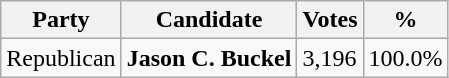<table class="wikitable">
<tr>
<th>Party</th>
<th>Candidate</th>
<th>Votes</th>
<th>%</th>
</tr>
<tr>
<td>Republican</td>
<td><strong>Jason C. Buckel</strong></td>
<td>3,196</td>
<td>100.0%</td>
</tr>
</table>
